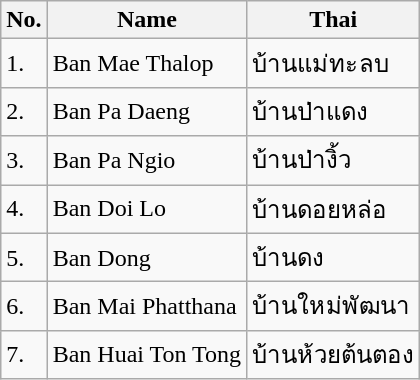<table class="wikitable sortable">
<tr>
<th>No.</th>
<th>Name</th>
<th>Thai</th>
</tr>
<tr>
<td>1.</td>
<td>Ban Mae Thalop</td>
<td>บ้านแม่ทะลบ</td>
</tr>
<tr>
<td>2.</td>
<td>Ban Pa Daeng</td>
<td>บ้านป่าแดง</td>
</tr>
<tr>
<td>3.</td>
<td>Ban Pa Ngio</td>
<td>บ้านป่างิ้ว</td>
</tr>
<tr>
<td>4.</td>
<td>Ban Doi Lo</td>
<td>บ้านดอยหล่อ</td>
</tr>
<tr>
<td>5.</td>
<td>Ban Dong</td>
<td>บ้านดง</td>
</tr>
<tr>
<td>6.</td>
<td>Ban Mai Phatthana</td>
<td>บ้านใหม่พัฒนา</td>
</tr>
<tr>
<td>7.</td>
<td>Ban Huai Ton Tong</td>
<td>บ้านห้วยต้นตอง</td>
</tr>
</table>
